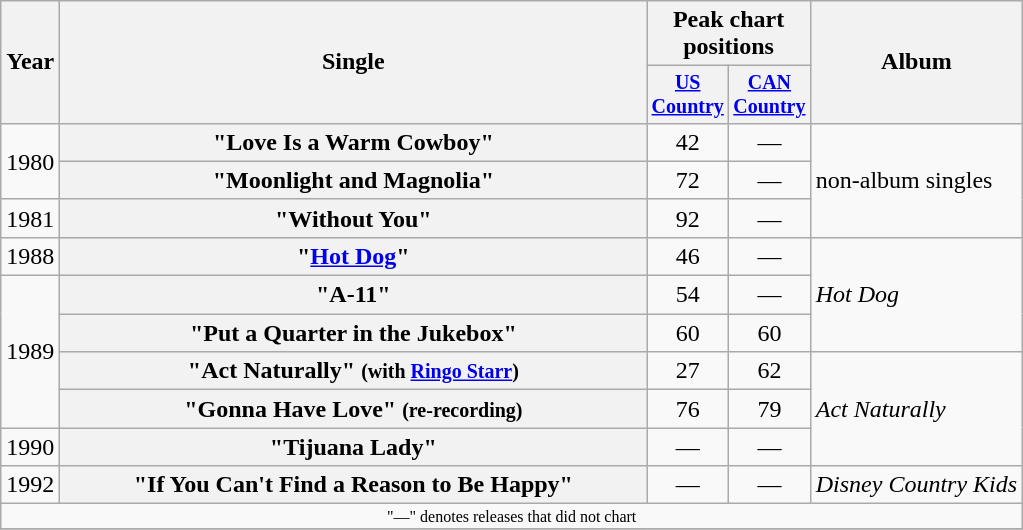<table class="wikitable plainrowheaders" style="text-align:center;">
<tr>
<th rowspan="2">Year</th>
<th rowspan="2" style="width:24em;">Single</th>
<th colspan="2">Peak chart<br>positions<br></th>
<th rowspan="2">Album</th>
</tr>
<tr style="font-size:smaller;">
<th width="45"><a href='#'>US Country</a></th>
<th width="45"><a href='#'>CAN Country</a></th>
</tr>
<tr>
<td rowspan="2">1980</td>
<th scope="row">"Love Is a Warm Cowboy"</th>
<td>42</td>
<td>—</td>
<td align="left" rowspan="3">non-album singles</td>
</tr>
<tr>
<th scope="row">"Moonlight and Magnolia"</th>
<td>72</td>
<td>—</td>
</tr>
<tr>
<td>1981</td>
<th scope="row">"Without You"</th>
<td>92</td>
<td>—</td>
</tr>
<tr>
<td>1988</td>
<th scope="row">"<a href='#'>Hot Dog</a>"</th>
<td>46</td>
<td>—</td>
<td align="left" rowspan="3"><em>Hot Dog</em></td>
</tr>
<tr>
<td rowspan="4">1989</td>
<th scope="row">"A-11"</th>
<td>54</td>
<td>—</td>
</tr>
<tr>
<th scope="row">"Put a Quarter in the Jukebox"</th>
<td>60</td>
<td>60</td>
</tr>
<tr>
<th scope="row">"Act Naturally" <small>(with <a href='#'>Ringo Starr</a>)</small></th>
<td>27</td>
<td>62</td>
<td align="left" rowspan="3"><em>Act Naturally</em></td>
</tr>
<tr>
<th scope="row">"Gonna Have Love" <small>(re-recording)</small></th>
<td>76</td>
<td>79</td>
</tr>
<tr>
<td>1990</td>
<th scope="row">"Tijuana Lady"</th>
<td>—</td>
<td>—</td>
</tr>
<tr>
<td>1992</td>
<th scope="row">"If You Can't Find a Reason to Be Happy"</th>
<td>—</td>
<td>—</td>
<td align="left"><em>Disney Country Kids</em></td>
</tr>
<tr>
<td colspan="5" style="font-size: 8pt">"—" denotes releases that did not chart</td>
</tr>
<tr>
</tr>
</table>
